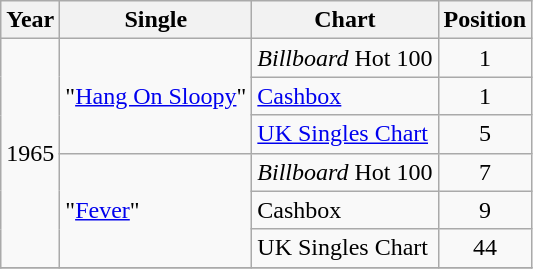<table class="wikitable">
<tr>
<th>Year</th>
<th>Single</th>
<th>Chart</th>
<th>Position</th>
</tr>
<tr>
<td rowspan="6">1965</td>
<td rowspan="3">"<a href='#'>Hang On Sloopy</a>"</td>
<td><em>Billboard</em> Hot 100</td>
<td align="center">1</td>
</tr>
<tr>
<td><a href='#'>Cashbox</a></td>
<td align="center">1</td>
</tr>
<tr>
<td><a href='#'>UK Singles Chart</a></td>
<td align="center">5</td>
</tr>
<tr>
<td rowspan="3">"<a href='#'>Fever</a>"</td>
<td><em>Billboard</em> Hot 100</td>
<td align="center">7</td>
</tr>
<tr>
<td>Cashbox</td>
<td align="center">9</td>
</tr>
<tr>
<td>UK Singles Chart</td>
<td align="center">44</td>
</tr>
<tr>
</tr>
</table>
